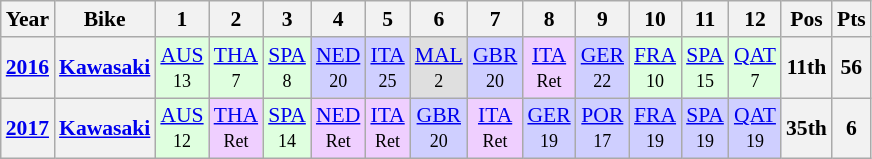<table class="wikitable" style="text-align:center; font-size:90%">
<tr>
<th>Year</th>
<th>Bike</th>
<th>1</th>
<th>2</th>
<th>3</th>
<th>4</th>
<th>5</th>
<th>6</th>
<th>7</th>
<th>8</th>
<th>9</th>
<th>10</th>
<th>11</th>
<th>12</th>
<th>Pos</th>
<th>Pts</th>
</tr>
<tr>
<th><a href='#'>2016</a></th>
<th><a href='#'>Kawasaki</a></th>
<td style="background:#DFFFDF;"><a href='#'>AUS</a><br><small>13</small></td>
<td style="background:#DFFFDF;"><a href='#'>THA</a><br><small>7</small></td>
<td style="background:#DFFFDF;"><a href='#'>SPA</a><br><small>8</small></td>
<td style="background:#cfcfff;"><a href='#'>NED</a><br><small>20</small></td>
<td style="background:#cfcfff;"><a href='#'>ITA</a><br><small>25</small></td>
<td style="background:#DFDFDF;"><a href='#'>MAL</a><br><small>2</small></td>
<td style="background:#cfcfff;"><a href='#'>GBR</a><br><small>20</small></td>
<td style="background:#efcfff;"><a href='#'>ITA</a><br><small>Ret</small></td>
<td style="background:#cfcfff;"><a href='#'>GER</a><br><small>22</small></td>
<td style="background:#DFFFDF;"><a href='#'>FRA</a><br><small>10</small></td>
<td style="background:#DFFFDF;"><a href='#'>SPA</a><br><small>15</small></td>
<td style="background:#DFFFDF;"><a href='#'>QAT</a><br><small>7</small></td>
<th>11th</th>
<th>56</th>
</tr>
<tr>
<th><a href='#'>2017</a></th>
<th><a href='#'>Kawasaki</a></th>
<td style="background:#DFFFDF;"><a href='#'>AUS</a><br><small>12</small></td>
<td style="background:#efcfff;"><a href='#'>THA</a><br><small>Ret</small></td>
<td style="background:#DFFFDF;"><a href='#'>SPA</a><br><small>14</small></td>
<td style="background:#efcfff;"><a href='#'>NED</a><br><small>Ret</small></td>
<td style="background:#efcfff;"><a href='#'>ITA</a><br><small>Ret</small></td>
<td style="background:#cfcfff;"><a href='#'>GBR</a><br><small>20</small></td>
<td style="background:#efcfff;"><a href='#'>ITA</a><br><small>Ret</small></td>
<td style="background:#cfcfff;"><a href='#'>GER</a><br><small>19</small></td>
<td style="background:#cfcfff;"><a href='#'>POR</a><br><small>17</small></td>
<td style="background:#cfcfff;"><a href='#'>FRA</a><br><small>19</small></td>
<td style="background:#cfcfff;"><a href='#'>SPA</a><br><small>19</small></td>
<td style="background:#cfcfff;"><a href='#'>QAT</a><br><small>19</small></td>
<th>35th</th>
<th>6</th>
</tr>
</table>
